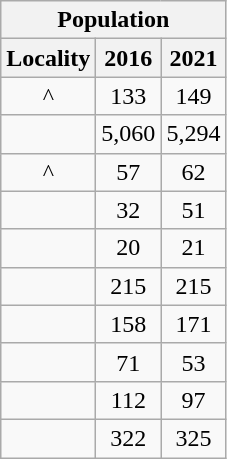<table class="wikitable" style="text-align:center;">
<tr>
<th colspan="3" style="text-align:center;  font-weight:bold">Population</th>
</tr>
<tr>
<th style="text-align:center; background:  font-weight:bold">Locality</th>
<th style="text-align:center; background:  font-weight:bold"><strong>2016</strong></th>
<th style="text-align:center; background:  font-weight:bold"><strong>2021</strong></th>
</tr>
<tr>
<td>^</td>
<td>133</td>
<td>149</td>
</tr>
<tr>
<td></td>
<td>5,060</td>
<td>5,294</td>
</tr>
<tr>
<td>^</td>
<td>57</td>
<td>62</td>
</tr>
<tr>
<td></td>
<td>32</td>
<td>51</td>
</tr>
<tr>
<td></td>
<td>20</td>
<td>21</td>
</tr>
<tr>
<td></td>
<td>215</td>
<td>215</td>
</tr>
<tr>
<td></td>
<td>158</td>
<td>171</td>
</tr>
<tr>
<td></td>
<td>71</td>
<td>53</td>
</tr>
<tr>
<td></td>
<td>112</td>
<td>97</td>
</tr>
<tr>
<td></td>
<td>322</td>
<td>325</td>
</tr>
</table>
